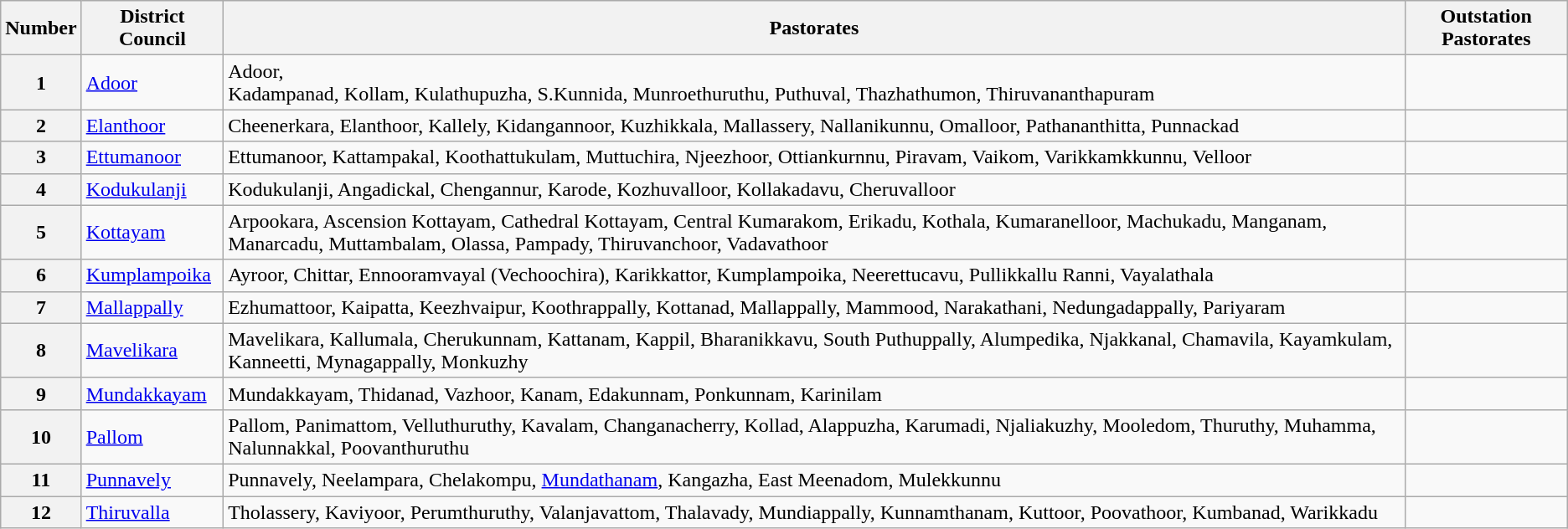<table class="wikitable sortable">
<tr style="background:#ececec;">
<th>Number</th>
<th>District Council</th>
<th>Pastorates</th>
<th>Outstation Pastorates</th>
</tr>
<tr>
<th>1</th>
<td><a href='#'>Adoor</a></td>
<td>Adoor,<br>Kadampanad,
Kollam,
Kulathupuzha,
S.Kunnida,
Munroethuruthu,
Puthuval,
Thazhathumon,
Thiruvananthapuram</td>
<td></td>
</tr>
<tr>
<th>2</th>
<td><a href='#'>Elanthoor</a></td>
<td>Cheenerkara, Elanthoor, Kallely, Kidangannoor, Kuzhikkala, Mallassery, Nallanikunnu, Omalloor, Pathananthitta, Punnackad</td>
<td></td>
</tr>
<tr>
<th>3</th>
<td><a href='#'>Ettumanoor</a></td>
<td>Ettumanoor, Kattampakal, Koothattukulam, Muttuchira, Njeezhoor, Ottiankurnnu, Piravam, Vaikom, Varikkamkkunnu, Velloor</td>
<td></td>
</tr>
<tr>
<th>4</th>
<td><a href='#'>Kodukulanji</a></td>
<td>Kodukulanji, Angadickal, Chengannur, Karode, Kozhuvalloor, Kollakadavu, Cheruvalloor</td>
</tr>
<tr>
<th>5</th>
<td><a href='#'>Kottayam</a></td>
<td>Arpookara, Ascension Kottayam, Cathedral Kottayam, Central Kumarakom, Erikadu, Kothala, Kumaranelloor, Machukadu, Manganam, Manarcadu, Muttambalam, Olassa, Pampady, Thiruvanchoor, Vadavathoor</td>
<td></td>
</tr>
<tr>
<th>6</th>
<td><a href='#'>Kumplampoika</a></td>
<td>Ayroor, Chittar, Ennooramvayal (Vechoochira), Karikkattor, Kumplampoika, Neerettucavu, Pullikkallu Ranni, Vayalathala</td>
<td></td>
</tr>
<tr>
<th>7</th>
<td><a href='#'>Mallappally</a></td>
<td>Ezhumattoor, Kaipatta, Keezhvaipur, Koothrappally, Kottanad, Mallappally, Mammood, Narakathani, Nedungadappally, Pariyaram</td>
<td></td>
</tr>
<tr>
<th>8</th>
<td><a href='#'>Mavelikara</a></td>
<td>Mavelikara, Kallumala, Cherukunnam, Kattanam, Kappil, Bharanikkavu, South Puthuppally, Alumpedika, Njakkanal, Chamavila, Kayamkulam, Kanneetti, Mynagappally, Monkuzhy</td>
<td></td>
</tr>
<tr>
<th>9</th>
<td><a href='#'>Mundakkayam</a></td>
<td>Mundakkayam, Thidanad, Vazhoor, Kanam, Edakunnam, Ponkunnam, Karinilam</td>
<td></td>
</tr>
<tr>
<th>10</th>
<td><a href='#'>Pallom</a></td>
<td>Pallom, Panimattom, Velluthuruthy, Kavalam, Changanacherry, Kollad, Alappuzha, Karumadi, Njaliakuzhy, Mooledom, Thuruthy, Muhamma, Nalunnakkal, Poovanthuruthu</td>
<td></td>
</tr>
<tr>
<th>11</th>
<td><a href='#'>Punnavely</a></td>
<td>Punnavely, Neelampara, Chelakompu, <a href='#'>Mundathanam</a>, Kangazha, East Meenadom, Mulekkunnu</td>
<td></td>
</tr>
<tr>
<th>12</th>
<td><a href='#'>Thiruvalla</a></td>
<td>Tholassery, Kaviyoor, Perumthuruthy, Valanjavattom, Thalavady, Mundiappally, Kunnamthanam, Kuttoor, Poovathoor, Kumbanad, Warikkadu</td>
<td></td>
</tr>
</table>
